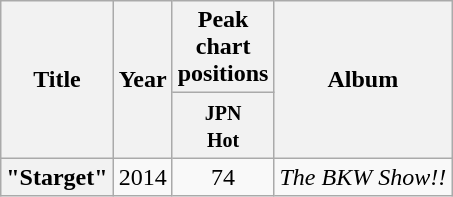<table class="wikitable plainrowheaders" style="text-align:center;">
<tr>
<th scope="col" rowspan="2">Title</th>
<th scope="col" rowspan="2">Year</th>
<th scope="col" colspan="1">Peak <br> chart <br> positions</th>
<th scope="col" rowspan="2">Album</th>
</tr>
<tr>
<th scope="col"><small>JPN<br>Hot</small><br></th>
</tr>
<tr>
<th scope="row">"Starget"</th>
<td>2014</td>
<td>74</td>
<td><em>The BKW Show!!</em></td>
</tr>
</table>
